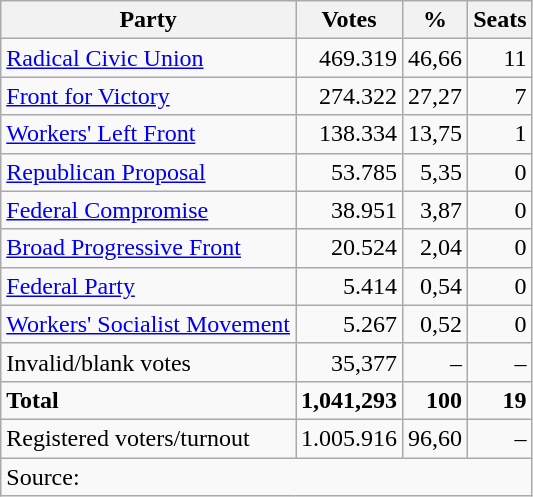<table class=wikitable style=text-align:right>
<tr>
<th>Party</th>
<th>Votes</th>
<th>%</th>
<th>Seats</th>
</tr>
<tr>
<td align=left><a href='#'>Radical Civic Union</a></td>
<td>469.319</td>
<td>46,66</td>
<td>11</td>
</tr>
<tr>
<td align=left><a href='#'>Front for Victory</a></td>
<td>274.322</td>
<td>27,27</td>
<td>7</td>
</tr>
<tr>
<td align=left><a href='#'>Workers' Left Front</a></td>
<td>138.334</td>
<td>13,75</td>
<td>1</td>
</tr>
<tr>
<td align=left><a href='#'>Republican Proposal</a></td>
<td>53.785</td>
<td>5,35</td>
<td>0</td>
</tr>
<tr>
<td align=left><a href='#'>Federal Compromise</a></td>
<td>38.951</td>
<td>3,87</td>
<td>0</td>
</tr>
<tr>
<td align=left><a href='#'>Broad Progressive Front</a></td>
<td>20.524</td>
<td>2,04</td>
<td>0</td>
</tr>
<tr>
<td align=left><a href='#'>Federal Party</a></td>
<td>5.414</td>
<td>0,54</td>
<td>0</td>
</tr>
<tr>
<td align=left><a href='#'>Workers' Socialist Movement</a></td>
<td>5.267</td>
<td>0,52</td>
<td>0</td>
</tr>
<tr>
<td align=left>Invalid/blank votes</td>
<td>35,377</td>
<td>–</td>
<td>–</td>
</tr>
<tr>
<td align=left><strong>Total</strong></td>
<td><strong>1,041,293</strong></td>
<td><strong>100</strong></td>
<td><strong>19</strong></td>
</tr>
<tr>
<td align=left>Registered voters/turnout</td>
<td>1.005.916</td>
<td>96,60</td>
<td>–</td>
</tr>
<tr>
<td align=left colspan=5>Source: </td>
</tr>
</table>
